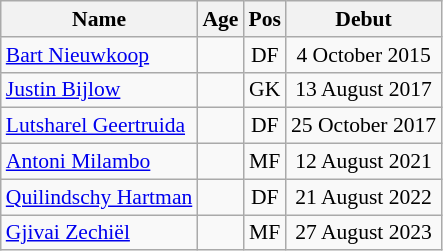<table class="wikitable sortable" style="text-align: center; font-size: 90%;">
<tr>
<th class="unsortable">Name</th>
<th>Age</th>
<th>Pos</th>
<th data-sort-type="date">Debut</th>
</tr>
<tr>
<td style="text-align: left"> <a href='#'>Bart Nieuwkoop</a></td>
<td></td>
<td data-sort-value="2">DF</td>
<td>4 October 2015</td>
</tr>
<tr>
<td style="text-align: left"> <a href='#'>Justin Bijlow</a></td>
<td></td>
<td data-sort-value="1">GK</td>
<td>13 August 2017</td>
</tr>
<tr>
<td style="text-align: left"> <a href='#'>Lutsharel Geertruida</a></td>
<td></td>
<td data-sort-value="2">DF</td>
<td>25 October 2017</td>
</tr>
<tr>
<td style="text-align: left"> <a href='#'>Antoni Milambo</a></td>
<td></td>
<td data-sort-value="3">MF</td>
<td>12 August 2021</td>
</tr>
<tr>
<td style="text-align: left"> <a href='#'>Quilindschy Hartman</a></td>
<td></td>
<td data-sort-value="2">DF</td>
<td>21 August 2022</td>
</tr>
<tr>
<td style="text-align: left"> <a href='#'>Gjivai Zechiël</a></td>
<td></td>
<td data-sort-value="3">MF</td>
<td>27 August 2023</td>
</tr>
</table>
